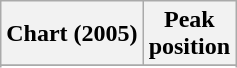<table class="wikitable sortable plainrowheaders" style="text-align:center">
<tr>
<th>Chart (2005)</th>
<th>Peak <br> position</th>
</tr>
<tr>
</tr>
<tr>
</tr>
</table>
